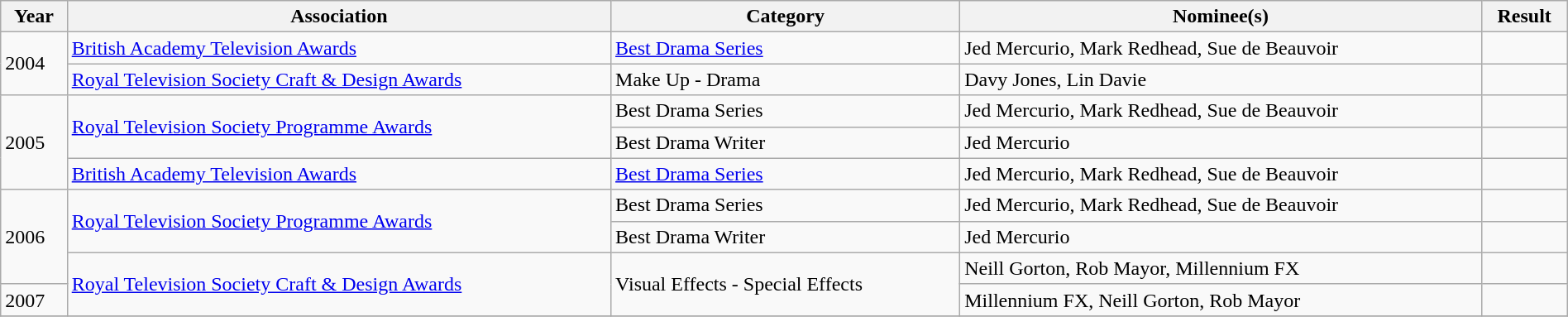<table class="wikitable" width="100%">
<tr>
<th>Year</th>
<th>Association</th>
<th>Category</th>
<th>Nominee(s)</th>
<th>Result</th>
</tr>
<tr>
<td rowspan="2">2004</td>
<td><a href='#'>British Academy Television Awards</a></td>
<td><a href='#'>Best Drama Series</a></td>
<td>Jed Mercurio, Mark Redhead, Sue de Beauvoir</td>
<td></td>
</tr>
<tr>
<td><a href='#'>Royal Television Society Craft & Design Awards</a></td>
<td>Make Up - Drama</td>
<td>Davy Jones, Lin Davie</td>
<td></td>
</tr>
<tr>
<td rowspan="3">2005</td>
<td rowspan="2"><a href='#'>Royal Television Society Programme Awards</a></td>
<td>Best Drama Series</td>
<td>Jed Mercurio, Mark Redhead, Sue de Beauvoir</td>
<td></td>
</tr>
<tr>
<td>Best Drama Writer</td>
<td>Jed Mercurio</td>
<td></td>
</tr>
<tr>
<td><a href='#'>British Academy Television Awards</a></td>
<td><a href='#'>Best Drama Series</a></td>
<td>Jed Mercurio, Mark Redhead, Sue de Beauvoir</td>
<td></td>
</tr>
<tr>
<td rowspan="3">2006</td>
<td rowspan="2"><a href='#'>Royal Television Society Programme Awards</a></td>
<td>Best Drama Series</td>
<td>Jed Mercurio, Mark Redhead, Sue de Beauvoir</td>
<td></td>
</tr>
<tr>
<td>Best Drama Writer</td>
<td>Jed Mercurio</td>
<td></td>
</tr>
<tr>
<td rowspan="2"><a href='#'>Royal Television Society Craft & Design Awards</a></td>
<td rowspan="2">Visual Effects - Special Effects</td>
<td>Neill Gorton, Rob Mayor, Millennium FX</td>
<td></td>
</tr>
<tr>
<td>2007</td>
<td>Millennium FX, Neill Gorton, Rob Mayor</td>
<td></td>
</tr>
<tr>
</tr>
</table>
